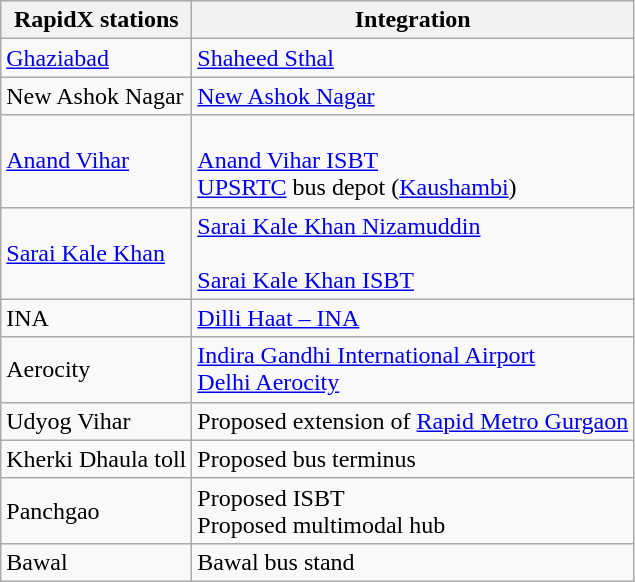<table class="wikitable">
<tr>
<th>RapidX stations</th>
<th>Integration</th>
</tr>
<tr>
<td><a href='#'>Ghaziabad</a></td>
<td>  <a href='#'>Shaheed Sthal</a></td>
</tr>
<tr>
<td>New Ashok Nagar</td>
<td>  <a href='#'>New Ashok Nagar</a></td>
</tr>
<tr>
<td><a href='#'>Anand Vihar</a></td>
<td>  <br><a href='#'>Anand Vihar ISBT</a><br><a href='#'>UPSRTC</a> bus depot (<a href='#'>Kaushambi</a>)<br> </td>
</tr>
<tr>
<td><a href='#'>Sarai Kale Khan</a></td>
<td>  <a href='#'>Sarai Kale Khan Nizamuddin</a><br> <br> <a href='#'>Sarai Kale Khan ISBT</a></td>
</tr>
<tr>
<td>INA</td>
<td>  <a href='#'>Dilli Haat – INA</a></td>
</tr>
<tr>
<td>Aerocity</td>
<td> <a href='#'>Indira Gandhi International Airport</a><br>  <a href='#'>Delhi Aerocity</a></td>
</tr>
<tr>
<td>Udyog Vihar</td>
<td> Proposed extension of <a href='#'>Rapid Metro Gurgaon</a></td>
</tr>
<tr>
<td>Kherki Dhaula toll</td>
<td> Proposed bus terminus</td>
</tr>
<tr>
<td>Panchgao</td>
<td> Proposed ISBT<br> Proposed multimodal hub</td>
</tr>
<tr>
<td>Bawal</td>
<td> Bawal bus stand</td>
</tr>
</table>
